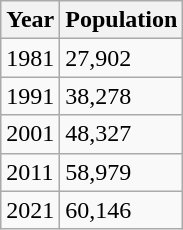<table class="wikitable">
<tr>
<th>Year</th>
<th>Population</th>
</tr>
<tr>
<td>1981</td>
<td>27,902</td>
</tr>
<tr>
<td>1991</td>
<td>38,278</td>
</tr>
<tr>
<td>2001</td>
<td>48,327</td>
</tr>
<tr>
<td>2011</td>
<td>58,979</td>
</tr>
<tr>
<td>2021</td>
<td>60,146</td>
</tr>
</table>
